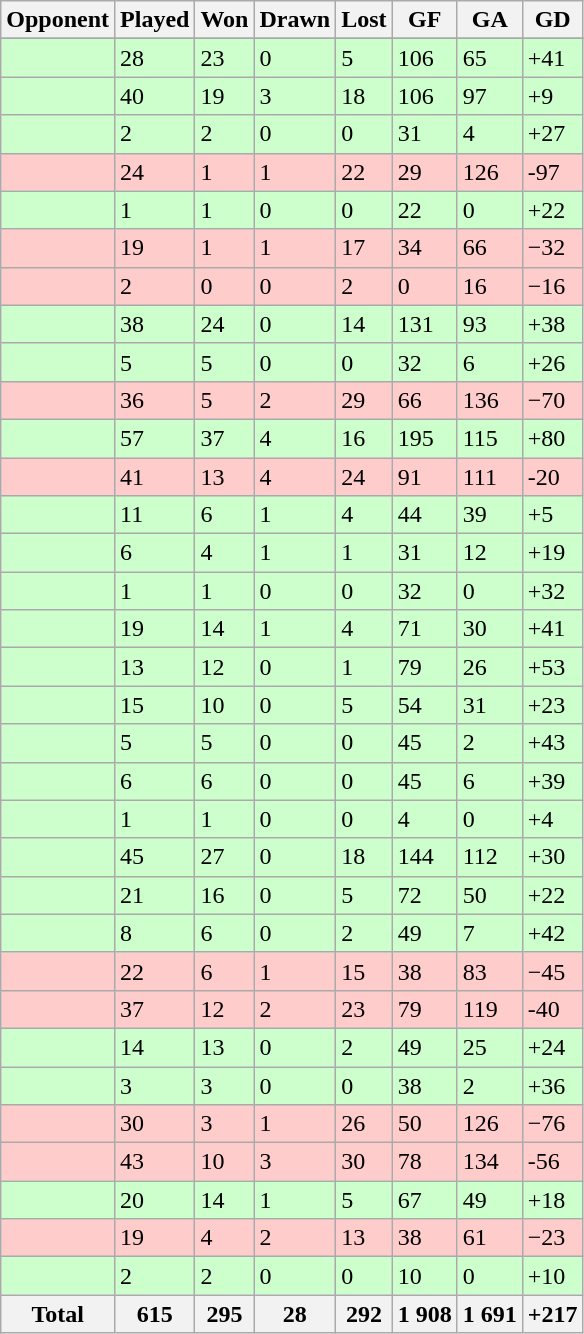<table class="sortable wikitable">
<tr>
<th>Opponent</th>
<th>Played</th>
<th>Won</th>
<th>Drawn</th>
<th>Lost</th>
<th>GF</th>
<th>GA</th>
<th>GD</th>
</tr>
<tr bgcolor="#d0ffd0" align="center">
</tr>
<tr bgcolor=#CCFFCC>
<td></td>
<td>28</td>
<td>23</td>
<td>0</td>
<td>5</td>
<td>106</td>
<td>65</td>
<td>+41</td>
</tr>
<tr bgcolor=#CCFFCC>
<td></td>
<td>40</td>
<td>19</td>
<td>3</td>
<td>18</td>
<td>106</td>
<td>97</td>
<td>+9</td>
</tr>
<tr bgcolor=#CCFFCC>
<td></td>
<td>2</td>
<td>2</td>
<td>0</td>
<td>0</td>
<td>31</td>
<td>4</td>
<td>+27</td>
</tr>
<tr bgcolor=#FFCCCC>
<td></td>
<td>24</td>
<td>1</td>
<td>1</td>
<td>22</td>
<td>29</td>
<td>126</td>
<td>-97</td>
</tr>
<tr bgcolor=#CCFFCC>
<td></td>
<td>1</td>
<td>1</td>
<td>0</td>
<td>0</td>
<td>22</td>
<td>0</td>
<td>+22</td>
</tr>
<tr bgcolor=#FFCCCC>
<td></td>
<td>19</td>
<td>1</td>
<td>1</td>
<td>17</td>
<td>34</td>
<td>66</td>
<td>−32</td>
</tr>
<tr bgcolor=#FFCCCC>
<td><em></em></td>
<td>2</td>
<td>0</td>
<td>0</td>
<td>2</td>
<td>0</td>
<td>16</td>
<td>−16</td>
</tr>
<tr bgcolor=#CCFFCC>
<td></td>
<td>38</td>
<td>24</td>
<td>0</td>
<td>14</td>
<td>131</td>
<td>93</td>
<td>+38</td>
</tr>
<tr bgcolor=#CCFFCC>
<td></td>
<td>5</td>
<td>5</td>
<td>0</td>
<td>0</td>
<td>32</td>
<td>6</td>
<td>+26</td>
</tr>
<tr bgcolor=#FFCCCC>
<td></td>
<td>36</td>
<td>5</td>
<td>2</td>
<td>29</td>
<td>66</td>
<td>136</td>
<td>−70</td>
</tr>
<tr bgcolor=#CCFFCC>
<td></td>
<td>57</td>
<td>37</td>
<td>4</td>
<td>16</td>
<td>195</td>
<td>115</td>
<td>+80</td>
</tr>
<tr bgcolor=#FFCCCC>
<td></td>
<td>41</td>
<td>13</td>
<td>4</td>
<td>24</td>
<td>91</td>
<td>111</td>
<td>-20</td>
</tr>
<tr bgcolor=#CCFFCC>
<td></td>
<td>11</td>
<td>6</td>
<td>1</td>
<td>4</td>
<td>44</td>
<td>39</td>
<td>+5</td>
</tr>
<tr bgcolor=#CCFFCC>
<td></td>
<td>6</td>
<td>4</td>
<td>1</td>
<td>1</td>
<td>31</td>
<td>12</td>
<td>+19</td>
</tr>
<tr bgcolor=#CCFFCC>
<td></td>
<td>1</td>
<td>1</td>
<td>0</td>
<td>0</td>
<td>32</td>
<td>0</td>
<td>+32</td>
</tr>
<tr bgcolor=#CCFFCC>
<td></td>
<td>19</td>
<td>14</td>
<td>1</td>
<td>4</td>
<td>71</td>
<td>30</td>
<td>+41</td>
</tr>
<tr bgcolor=#CCFFCC>
<td></td>
<td>13</td>
<td>12</td>
<td>0</td>
<td>1</td>
<td>79</td>
<td>26</td>
<td>+53</td>
</tr>
<tr bgcolor=#CCFFCC>
<td></td>
<td>15</td>
<td>10</td>
<td>0</td>
<td>5</td>
<td>54</td>
<td>31</td>
<td>+23</td>
</tr>
<tr bgcolor=#CCFFCC>
<td></td>
<td>5</td>
<td>5</td>
<td>0</td>
<td>0</td>
<td>45</td>
<td>2</td>
<td>+43</td>
</tr>
<tr bgcolor=#CCFFCC>
<td></td>
<td>6</td>
<td>6</td>
<td>0</td>
<td>0</td>
<td>45</td>
<td>6</td>
<td>+39</td>
</tr>
<tr bgcolor=#CCFFCC>
<td></td>
<td>1</td>
<td>1</td>
<td>0</td>
<td>0</td>
<td>4</td>
<td>0</td>
<td>+4</td>
</tr>
<tr bgcolor=#CCFFCC>
<td></td>
<td>45</td>
<td>27</td>
<td>0</td>
<td>18</td>
<td>144</td>
<td>112</td>
<td>+30</td>
</tr>
<tr bgcolor=#CCFFCC>
<td></td>
<td>21</td>
<td>16</td>
<td>0</td>
<td>5</td>
<td>72</td>
<td>50</td>
<td>+22</td>
</tr>
<tr bgcolor=#CCFFCC>
<td></td>
<td>8</td>
<td>6</td>
<td>0</td>
<td>2</td>
<td>49</td>
<td>7</td>
<td>+42</td>
</tr>
<tr bgcolor=#FFCCCC>
<td></td>
<td>22</td>
<td>6</td>
<td>1</td>
<td>15</td>
<td>38</td>
<td>83</td>
<td>−45</td>
</tr>
<tr bgcolor=#FFCCCC>
<td></td>
<td>37</td>
<td>12</td>
<td>2</td>
<td>23</td>
<td>79</td>
<td>119</td>
<td>-40</td>
</tr>
<tr bgcolor=#CCFFCC>
<td></td>
<td>14</td>
<td>13</td>
<td>0</td>
<td>2</td>
<td>49</td>
<td>25</td>
<td>+24</td>
</tr>
<tr bgcolor=#CCFFCC>
<td></td>
<td>3</td>
<td>3</td>
<td>0</td>
<td>0</td>
<td>38</td>
<td>2</td>
<td>+36</td>
</tr>
<tr bgcolor=#FFCCCC>
<td></td>
<td>30</td>
<td>3</td>
<td>1</td>
<td>26</td>
<td>50</td>
<td>126</td>
<td>−76</td>
</tr>
<tr bgcolor=#FFCCCC>
<td></td>
<td>43</td>
<td>10</td>
<td>3</td>
<td>30</td>
<td>78</td>
<td>134</td>
<td>-56</td>
</tr>
<tr bgcolor=#CCFFCC>
<td></td>
<td>20</td>
<td>14</td>
<td>1</td>
<td>5</td>
<td>67</td>
<td>49</td>
<td>+18</td>
</tr>
<tr bgcolor=#FFCCCC>
<td></td>
<td>19</td>
<td>4</td>
<td>2</td>
<td>13</td>
<td>38</td>
<td>61</td>
<td>−23</td>
</tr>
<tr bgcolor=#CCFFCC>
<td><em></em></td>
<td>2</td>
<td>2</td>
<td>0</td>
<td>0</td>
<td>10</td>
<td>0</td>
<td>+10</td>
</tr>
<tr>
<th>Total</th>
<th>615</th>
<th>295</th>
<th>28</th>
<th>292</th>
<th>1 908</th>
<th>1 691</th>
<th>+217</th>
</tr>
</table>
